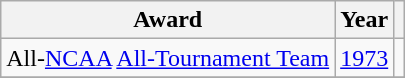<table class="wikitable">
<tr>
<th>Award</th>
<th>Year</th>
<th></th>
</tr>
<tr>
<td>All-<a href='#'>NCAA</a> <a href='#'>All-Tournament Team</a></td>
<td><a href='#'>1973</a></td>
<td></td>
</tr>
<tr>
</tr>
</table>
